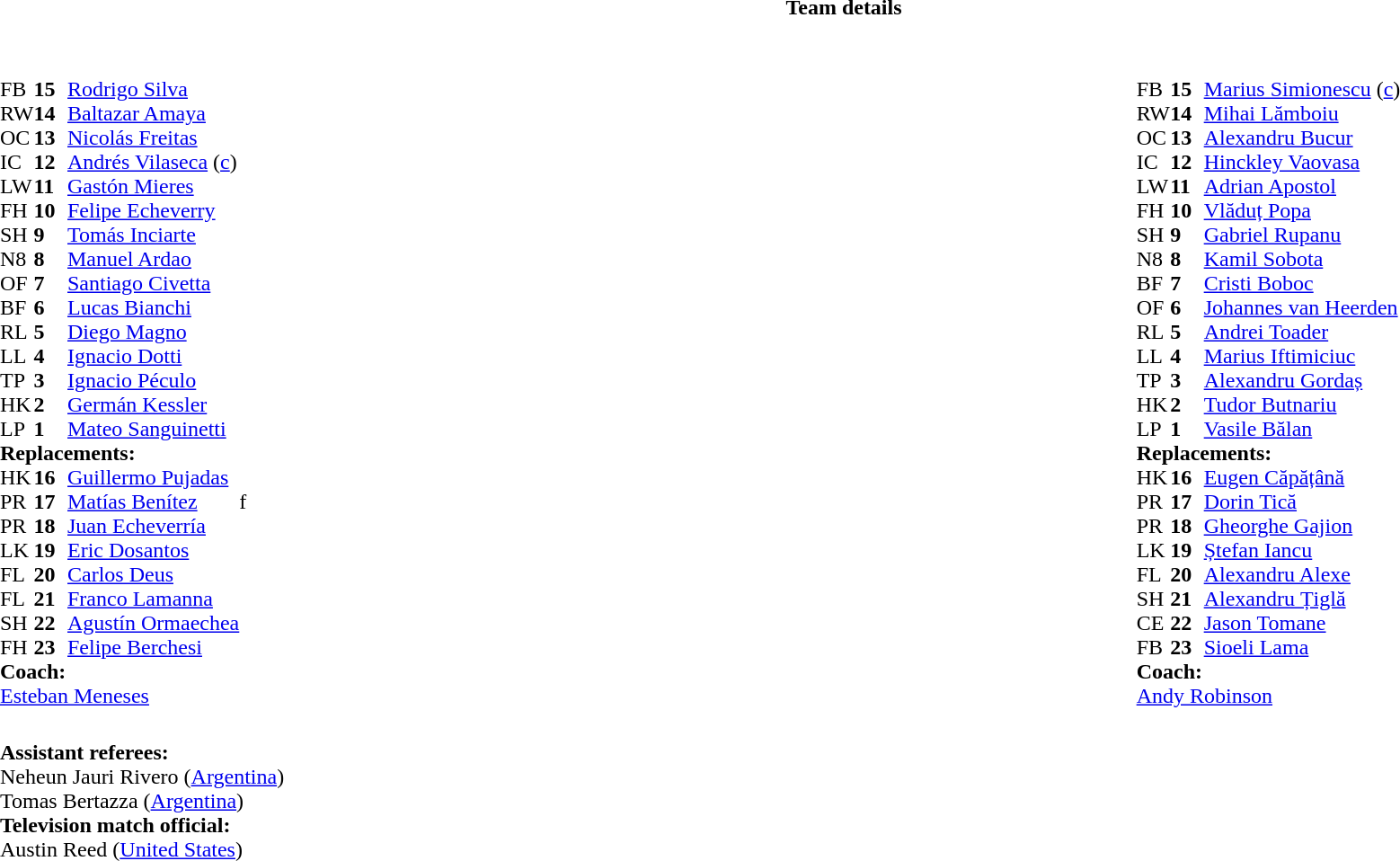<table border="0" style="width:100%;" class="collapsible collapsed">
<tr>
<th>Team details</th>
</tr>
<tr>
<td><br><table style="width:100%">
<tr>
<td style="vertical-align:top;width:50%"><br><table cellspacing="0" cellpadding="0">
<tr>
<th width="25"></th>
<th width="25"></th>
</tr>
<tr>
<td>FB</td>
<td><strong>15</strong></td>
<td><a href='#'>Rodrigo Silva</a></td>
<td></td>
<td></td>
<td></td>
</tr>
<tr>
<td>RW</td>
<td><strong>14</strong></td>
<td><a href='#'>Baltazar Amaya</a></td>
<td></td>
<td></td>
</tr>
<tr>
<td>OC</td>
<td><strong>13</strong></td>
<td><a href='#'>Nicolás Freitas</a></td>
</tr>
<tr>
<td>IC</td>
<td><strong>12</strong></td>
<td><a href='#'>Andrés Vilaseca</a> (<a href='#'>c</a>)</td>
</tr>
<tr>
<td>LW</td>
<td><strong>11</strong></td>
<td><a href='#'>Gastón Mieres</a></td>
</tr>
<tr>
<td>FH</td>
<td><strong>10</strong></td>
<td><a href='#'>Felipe Echeverry</a></td>
</tr>
<tr>
<td>SH</td>
<td><strong>9</strong></td>
<td><a href='#'>Tomás Inciarte</a></td>
<td></td>
<td></td>
</tr>
<tr>
<td>N8</td>
<td><strong>8</strong></td>
<td><a href='#'>Manuel Ardao</a></td>
</tr>
<tr>
<td>OF</td>
<td><strong>7</strong></td>
<td><a href='#'>Santiago Civetta</a></td>
</tr>
<tr>
<td>BF</td>
<td><strong>6</strong></td>
<td><a href='#'>Lucas Bianchi</a></td>
<td></td>
<td></td>
</tr>
<tr>
<td>RL</td>
<td><strong>5</strong></td>
<td><a href='#'>Diego Magno</a></td>
<td></td>
<td></td>
</tr>
<tr>
<td>LL</td>
<td><strong>4</strong></td>
<td><a href='#'>Ignacio Dotti</a></td>
<td></td>
<td></td>
</tr>
<tr>
<td>TP</td>
<td><strong>3</strong></td>
<td><a href='#'>Ignacio Péculo</a></td>
<td></td>
<td></td>
<td></td>
</tr>
<tr>
<td>HK</td>
<td><strong>2</strong></td>
<td><a href='#'>Germán Kessler</a></td>
<td></td>
<td></td>
</tr>
<tr>
<td>LP</td>
<td><strong>1</strong></td>
<td><a href='#'>Mateo Sanguinetti</a></td>
<td></td>
<td></td>
</tr>
<tr>
<td colspan=3><strong>Replacements:</strong></td>
</tr>
<tr>
<td>HK</td>
<td><strong>16</strong></td>
<td><a href='#'>Guillermo Pujadas</a></td>
<td></td>
<td></td>
</tr>
<tr>
<td>PR</td>
<td><strong>17</strong></td>
<td><a href='#'>Matías Benítez</a></td>
<td>f</td>
<td></td>
</tr>
<tr>
<td>PR</td>
<td><strong>18</strong></td>
<td><a href='#'>Juan Echeverría</a></td>
<td></td>
<td></td>
</tr>
<tr>
<td>LK</td>
<td><strong>19</strong></td>
<td><a href='#'>Eric Dosantos</a></td>
<td></td>
<td></td>
</tr>
<tr>
<td>FL</td>
<td><strong>20</strong></td>
<td><a href='#'>Carlos Deus</a></td>
<td></td>
<td></td>
</tr>
<tr>
<td>FL</td>
<td><strong>21</strong></td>
<td><a href='#'>Franco Lamanna</a></td>
<td></td>
<td></td>
</tr>
<tr>
<td>SH</td>
<td><strong>22</strong></td>
<td><a href='#'>Agustín Ormaechea</a></td>
<td></td>
<td></td>
</tr>
<tr>
<td>FH</td>
<td><strong>23</strong></td>
<td><a href='#'>Felipe Berchesi</a></td>
<td></td>
<td></td>
</tr>
<tr>
<td colspan=3><strong>Coach:</strong></td>
</tr>
<tr>
<td colspan="4"> <a href='#'>Esteban Meneses</a></td>
</tr>
</table>
</td>
<td valign=top></td>
<td style="vertical-align:top;width:50%"><br><table cellspacing="0" cellpadding="0" style="margin:auto">
<tr>
<th width="25"></th>
<th width="25"></th>
</tr>
<tr>
<td>FB</td>
<td><strong>15</strong></td>
<td><a href='#'>Marius Simionescu</a> (<a href='#'>c</a>)</td>
</tr>
<tr>
<td>RW</td>
<td><strong>14</strong></td>
<td><a href='#'>Mihai Lămboiu</a></td>
<td></td>
<td></td>
</tr>
<tr>
<td>OC</td>
<td><strong>13</strong></td>
<td><a href='#'>Alexandru Bucur</a></td>
</tr>
<tr>
<td>IC</td>
<td><strong>12</strong></td>
<td><a href='#'>Hinckley Vaovasa</a></td>
</tr>
<tr>
<td>LW</td>
<td><strong>11</strong></td>
<td><a href='#'>Adrian Apostol</a></td>
<td></td>
<td></td>
</tr>
<tr>
<td>FH</td>
<td><strong>10</strong></td>
<td><a href='#'>Vlăduț Popa</a></td>
</tr>
<tr>
<td>SH</td>
<td><strong>9</strong></td>
<td><a href='#'>Gabriel Rupanu</a></td>
<td></td>
<td></td>
</tr>
<tr>
<td>N8</td>
<td><strong>8</strong></td>
<td><a href='#'>Kamil Sobota</a></td>
<td></td>
<td></td>
</tr>
<tr>
<td>BF</td>
<td><strong>7</strong></td>
<td><a href='#'>Cristi Boboc</a></td>
</tr>
<tr>
<td>OF</td>
<td><strong>6</strong></td>
<td><a href='#'>Johannes van Heerden</a></td>
<td></td>
<td></td>
</tr>
<tr>
<td>RL</td>
<td><strong>5</strong></td>
<td><a href='#'>Andrei Toader</a></td>
<td></td>
<td></td>
</tr>
<tr>
<td>LL</td>
<td><strong>4</strong></td>
<td><a href='#'>Marius Iftimiciuc</a></td>
</tr>
<tr>
<td>TP</td>
<td><strong>3</strong></td>
<td><a href='#'>Alexandru Gordaș</a></td>
<td></td>
<td></td>
</tr>
<tr>
<td>HK</td>
<td><strong>2</strong></td>
<td><a href='#'>Tudor Butnariu</a></td>
<td></td>
</tr>
<tr>
<td>LP</td>
<td><strong>1</strong></td>
<td><a href='#'>Vasile Bălan</a></td>
<td></td>
<td></td>
</tr>
<tr>
<td colspan="3"><strong>Replacements:</strong></td>
</tr>
<tr>
<td>HK</td>
<td><strong>16</strong></td>
<td><a href='#'>Eugen Căpățână</a></td>
<td></td>
<td></td>
</tr>
<tr>
<td>PR</td>
<td><strong>17</strong></td>
<td><a href='#'>Dorin Tică</a></td>
<td></td>
<td></td>
</tr>
<tr>
<td>PR</td>
<td><strong>18</strong></td>
<td><a href='#'>Gheorghe Gajion</a></td>
<td></td>
<td></td>
</tr>
<tr>
<td>LK</td>
<td><strong>19</strong></td>
<td><a href='#'>Ștefan Iancu</a></td>
<td></td>
<td></td>
</tr>
<tr>
<td>FL</td>
<td><strong>20</strong></td>
<td><a href='#'>Alexandru Alexe</a></td>
<td></td>
<td></td>
</tr>
<tr>
<td>SH</td>
<td><strong>21</strong></td>
<td><a href='#'>Alexandru Țiglă</a></td>
<td></td>
<td></td>
</tr>
<tr>
<td>CE</td>
<td><strong>22</strong></td>
<td><a href='#'>Jason Tomane</a></td>
<td></td>
<td></td>
</tr>
<tr>
<td>FB</td>
<td><strong>23</strong></td>
<td><a href='#'>Sioeli Lama</a></td>
<td></td>
<td></td>
</tr>
<tr>
<td colspan="3"><strong>Coach:</strong></td>
</tr>
<tr>
<td colspan="3"> <a href='#'>Andy Robinson</a></td>
</tr>
</table>
</td>
</tr>
</table>
<table style="width:100%">
<tr>
<td><br><strong>Assistant referees:</strong>
<br>Neheun Jauri Rivero (<a href='#'>Argentina</a>)
<br>Tomas Bertazza (<a href='#'>Argentina</a>)
<br><strong>Television match official:</strong>
<br>Austin Reed (<a href='#'>United States</a>)</td>
</tr>
</table>
</td>
</tr>
</table>
